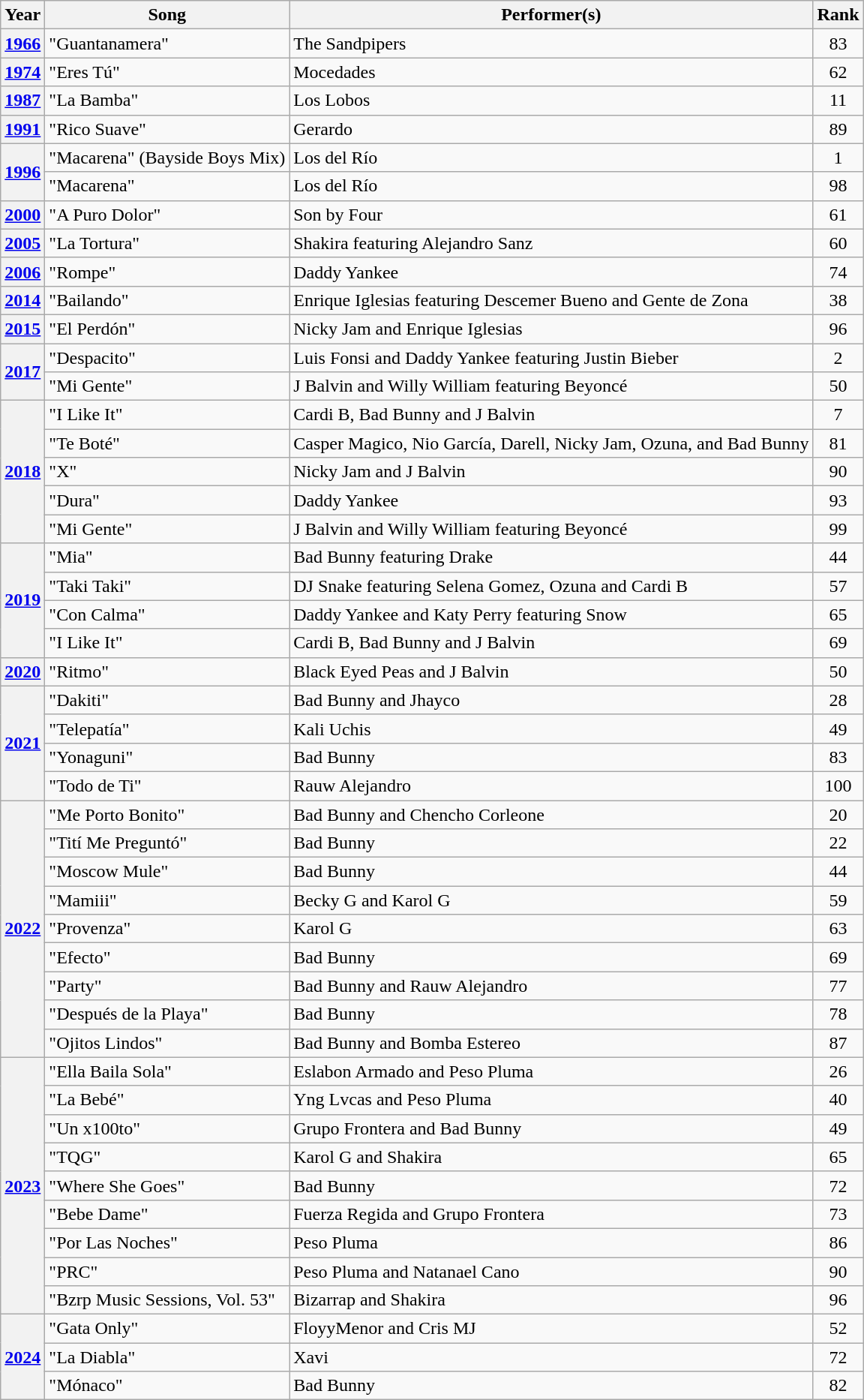<table class="wikitable plainrowheaders sortable">
<tr>
<th class=unsortable>Year</th>
<th class=unsortable>Song</th>
<th class=unsortable>Performer(s)</th>
<th>Rank</th>
</tr>
<tr b>
<th scope="row"><a href='#'>1966</a></th>
<td>"Guantanamera"</td>
<td>The Sandpipers</td>
<td align="center">83</td>
</tr>
<tr>
<th scope="row"><a href='#'>1974</a></th>
<td>"Eres Tú"</td>
<td>Mocedades</td>
<td align="center">62</td>
</tr>
<tr>
<th scope="row"><a href='#'>1987</a></th>
<td>"La Bamba"</td>
<td>Los Lobos</td>
<td align="center">11</td>
</tr>
<tr>
<th scope="row"><a href='#'>1991</a></th>
<td>"Rico Suave"</td>
<td>Gerardo</td>
<td align="center">89</td>
</tr>
<tr>
<th scope="row" rowspan="2"><a href='#'>1996</a></th>
<td>"Macarena" (Bayside Boys Mix)</td>
<td>Los del Río</td>
<td align="center">1</td>
</tr>
<tr>
<td>"Macarena"</td>
<td>Los del Río</td>
<td align="center">98</td>
</tr>
<tr>
<th scope="row"><a href='#'>2000</a></th>
<td>"A Puro Dolor"</td>
<td>Son by Four</td>
<td align="center">61</td>
</tr>
<tr>
<th scope="row"><a href='#'>2005</a></th>
<td>"La Tortura"</td>
<td>Shakira featuring Alejandro Sanz</td>
<td align="center">60</td>
</tr>
<tr>
<th scope="row"><a href='#'>2006</a></th>
<td>"Rompe"</td>
<td>Daddy Yankee</td>
<td align="center">74</td>
</tr>
<tr>
<th scope="row"><a href='#'>2014</a></th>
<td>"Bailando"</td>
<td>Enrique Iglesias featuring Descemer Bueno and Gente de Zona</td>
<td align="center">38</td>
</tr>
<tr>
<th scope="row"><a href='#'>2015</a></th>
<td>"El Perdón"</td>
<td>Nicky Jam and Enrique Iglesias</td>
<td align="center">96</td>
</tr>
<tr>
<th scope="row" rowspan="2"><a href='#'>2017</a></th>
<td>"Despacito"</td>
<td>Luis Fonsi and Daddy Yankee featuring Justin Bieber</td>
<td align="center">2</td>
</tr>
<tr>
<td>"Mi Gente"</td>
<td>J Balvin and Willy William featuring Beyoncé</td>
<td align="center">50</td>
</tr>
<tr>
<th scope="row" rowspan="5"><a href='#'>2018</a></th>
<td>"I Like It"</td>
<td>Cardi B, Bad Bunny and J Balvin</td>
<td align="center">7</td>
</tr>
<tr>
<td>"Te Boté"</td>
<td>Casper Magico, Nio García, Darell, Nicky Jam, Ozuna, and Bad Bunny</td>
<td align="center">81</td>
</tr>
<tr>
<td>"X"</td>
<td>Nicky Jam and J Balvin</td>
<td align="center">90</td>
</tr>
<tr>
<td>"Dura"</td>
<td>Daddy Yankee</td>
<td align="center">93</td>
</tr>
<tr>
<td>"Mi Gente"</td>
<td>J Balvin and Willy William featuring Beyoncé</td>
<td align="center">99</td>
</tr>
<tr>
<th scope="row" rowspan="4"><a href='#'>2019</a></th>
<td>"Mia"</td>
<td>Bad Bunny featuring Drake</td>
<td align="center">44</td>
</tr>
<tr>
<td>"Taki Taki"</td>
<td>DJ Snake featuring Selena Gomez, Ozuna and Cardi B</td>
<td align="center">57</td>
</tr>
<tr>
<td>"Con Calma"</td>
<td>Daddy Yankee and Katy Perry featuring Snow</td>
<td align="center">65</td>
</tr>
<tr>
<td>"I Like It"</td>
<td>Cardi B, Bad Bunny and J Balvin</td>
<td align="center">69</td>
</tr>
<tr>
<th scope="row" rowspan="1"><a href='#'>2020</a></th>
<td>"Ritmo"</td>
<td>Black Eyed Peas and J Balvin</td>
<td align="center">50</td>
</tr>
<tr>
<th scope="row" rowspan="4"><a href='#'>2021</a></th>
<td>"Dakiti"</td>
<td>Bad Bunny and Jhayco</td>
<td align="center">28</td>
</tr>
<tr>
<td>"Telepatía"</td>
<td>Kali Uchis</td>
<td align="center">49</td>
</tr>
<tr>
<td>"Yonaguni"</td>
<td>Bad Bunny</td>
<td align="center">83</td>
</tr>
<tr>
<td>"Todo de Ti"</td>
<td>Rauw Alejandro</td>
<td align="center">100</td>
</tr>
<tr>
<th scope="row" rowspan="9"><a href='#'>2022</a></th>
<td>"Me Porto Bonito"</td>
<td>Bad Bunny and Chencho Corleone</td>
<td align="center">20</td>
</tr>
<tr>
<td>"Tití Me Preguntó"</td>
<td>Bad Bunny</td>
<td align="center">22</td>
</tr>
<tr>
<td>"Moscow Mule"</td>
<td>Bad Bunny</td>
<td align="center">44</td>
</tr>
<tr>
<td>"Mamiii"</td>
<td>Becky G and Karol G</td>
<td align="center">59</td>
</tr>
<tr>
<td>"Provenza"</td>
<td>Karol G</td>
<td align="center">63</td>
</tr>
<tr>
<td>"Efecto"</td>
<td>Bad Bunny</td>
<td align="center">69</td>
</tr>
<tr>
<td>"Party"</td>
<td>Bad Bunny and Rauw Alejandro</td>
<td align="center">77</td>
</tr>
<tr>
<td>"Después de la Playa"</td>
<td>Bad Bunny</td>
<td align="center">78</td>
</tr>
<tr>
<td>"Ojitos Lindos"</td>
<td>Bad Bunny and Bomba Estereo</td>
<td align="center">87</td>
</tr>
<tr>
<th scope="row" rowspan="9"><a href='#'>2023</a></th>
<td>"Ella Baila Sola"</td>
<td>Eslabon Armado and Peso Pluma</td>
<td align="center">26</td>
</tr>
<tr>
<td>"La Bebé"</td>
<td>Yng Lvcas and Peso Pluma</td>
<td align="center">40</td>
</tr>
<tr>
<td>"Un x100to"</td>
<td>Grupo Frontera and Bad Bunny</td>
<td align="center">49</td>
</tr>
<tr>
<td>"TQG"</td>
<td>Karol G and Shakira</td>
<td align="center">65</td>
</tr>
<tr>
<td>"Where She Goes"</td>
<td>Bad Bunny</td>
<td align="center">72</td>
</tr>
<tr>
<td>"Bebe Dame"</td>
<td>Fuerza Regida and Grupo Frontera</td>
<td align="center">73</td>
</tr>
<tr>
<td>"Por Las Noches"</td>
<td>Peso Pluma</td>
<td align="center">86</td>
</tr>
<tr>
<td>"PRC"</td>
<td>Peso Pluma and Natanael Cano</td>
<td align="center">90</td>
</tr>
<tr>
<td>"Bzrp Music Sessions, Vol. 53"</td>
<td>Bizarrap and Shakira</td>
<td align="center">96</td>
</tr>
<tr>
<th scope="row" rowspan="3"><a href='#'>2024</a></th>
<td>"Gata Only"</td>
<td>FloyyMenor and Cris MJ</td>
<td align="center">52</td>
</tr>
<tr>
<td>"La Diabla"</td>
<td>Xavi</td>
<td align="center">72</td>
</tr>
<tr>
<td>"Mónaco"</td>
<td>Bad Bunny</td>
<td align="center">82</td>
</tr>
</table>
